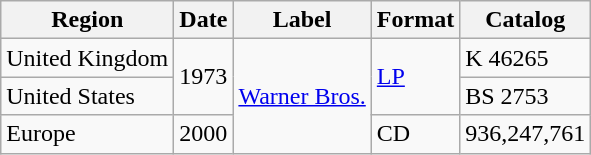<table class="wikitable">
<tr>
<th>Region</th>
<th>Date</th>
<th>Label</th>
<th>Format</th>
<th>Catalog</th>
</tr>
<tr>
<td>United Kingdom</td>
<td rowspan="2">1973</td>
<td rowspan="3"><a href='#'>Warner Bros.</a></td>
<td rowspan="2"><a href='#'>LP</a></td>
<td>K 46265</td>
</tr>
<tr>
<td>United States</td>
<td>BS 2753</td>
</tr>
<tr>
<td>Europe</td>
<td>2000</td>
<td>CD</td>
<td>936,247,761</td>
</tr>
</table>
